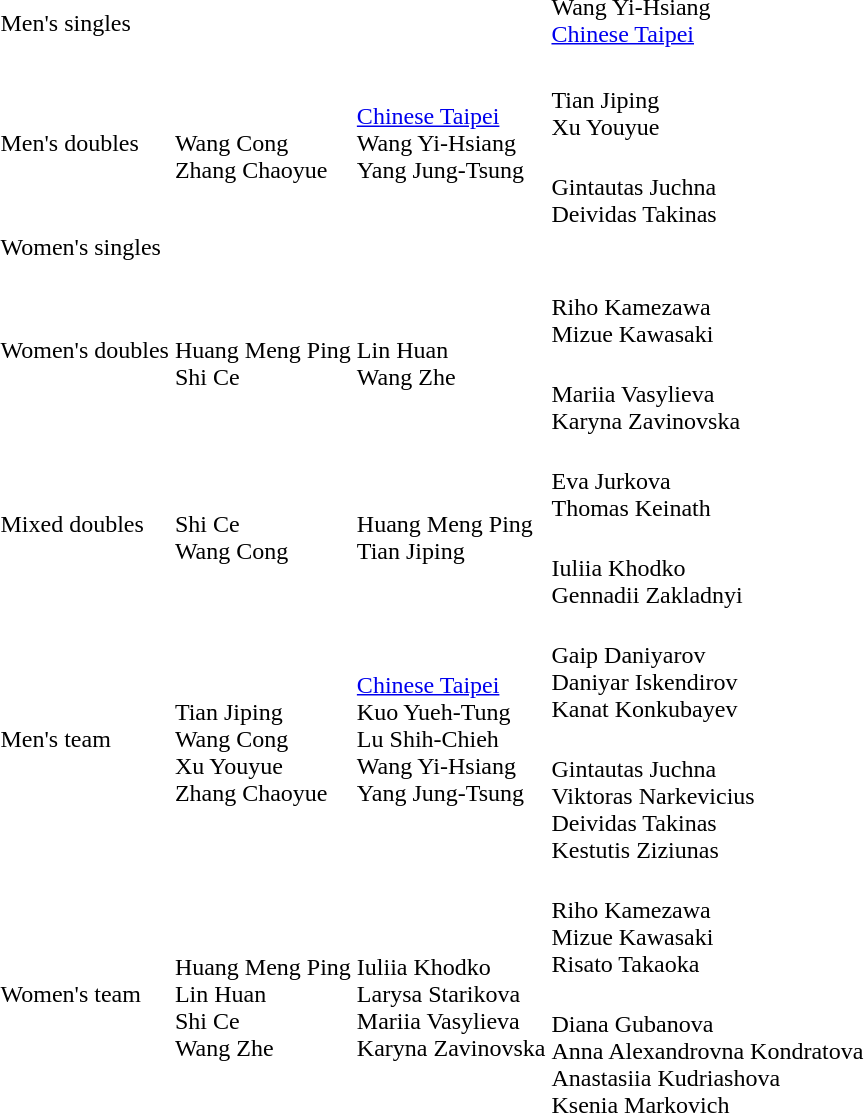<table>
<tr>
<td rowspan=2>Men's singles</td>
<td rowspan=2></td>
<td rowspan=2></td>
<td>Wang Yi-Hsiang<br> <a href='#'>Chinese Taipei</a></td>
</tr>
<tr>
<td></td>
</tr>
<tr>
<td rowspan=2>Men's doubles</td>
<td rowspan=2><br>Wang Cong<br>Zhang Chaoyue</td>
<td rowspan=2> <a href='#'>Chinese Taipei</a><br>Wang Yi-Hsiang<br>Yang Jung-Tsung</td>
<td><br>Tian Jiping<br>Xu Youyue</td>
</tr>
<tr>
<td><br>Gintautas Juchna<br>Deividas Takinas</td>
</tr>
<tr>
<td rowspan=2>Women's singles</td>
<td rowspan=2></td>
<td rowspan=2></td>
<td></td>
</tr>
<tr>
<td></td>
</tr>
<tr>
<td rowspan=2>Women's doubles</td>
<td rowspan=2><br>Huang Meng Ping<br>Shi Ce</td>
<td rowspan=2><br>Lin Huan<br>Wang Zhe</td>
<td><br>Riho Kamezawa<br>Mizue Kawasaki</td>
</tr>
<tr>
<td><br>Mariia Vasylieva<br>Karyna Zavinovska</td>
</tr>
<tr>
<td rowspan=2>Mixed doubles</td>
<td rowspan=2><br>Shi Ce<br>Wang Cong</td>
<td rowspan=2><br>Huang Meng Ping<br>Tian Jiping</td>
<td><br>Eva Jurkova<br>Thomas Keinath</td>
</tr>
<tr>
<td><br>Iuliia Khodko<br>Gennadii Zakladnyi</td>
</tr>
<tr>
<td rowspan=2>Men's team</td>
<td rowspan=2><br>Tian Jiping<br>Wang Cong<br>Xu Youyue<br>Zhang Chaoyue</td>
<td rowspan=2> <a href='#'>Chinese Taipei</a><br>Kuo Yueh-Tung<br>Lu Shih-Chieh<br>Wang Yi-Hsiang<br>Yang Jung-Tsung</td>
<td><br>Gaip Daniyarov<br>Daniyar Iskendirov<br>Kanat Konkubayev</td>
</tr>
<tr>
<td><br>Gintautas Juchna<br>Viktoras Narkevicius<br>Deividas Takinas<br>Kestutis Ziziunas</td>
</tr>
<tr>
<td rowspan=2>Women's team</td>
<td rowspan=2><br>Huang Meng Ping<br>Lin Huan<br>Shi Ce<br>Wang Zhe</td>
<td rowspan=2><br>Iuliia Khodko<br>Larysa Starikova<br>Mariia Vasylieva<br>Karyna Zavinovska</td>
<td><br>Riho Kamezawa<br>Mizue Kawasaki<br>Risato Takaoka</td>
</tr>
<tr>
<td><br>Diana Gubanova<br>Anna Alexandrovna Kondratova<br>Anastasiia Kudriashova<br>Ksenia Markovich</td>
</tr>
</table>
